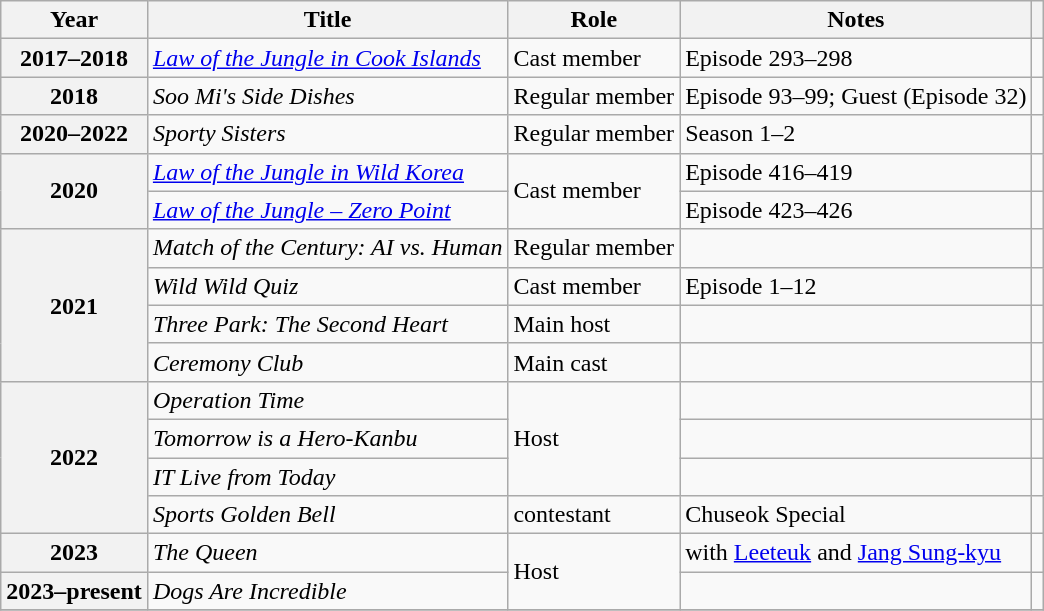<table class="wikitable plainrowheaders">
<tr>
<th scope="col">Year</th>
<th scope="col">Title</th>
<th scope="col">Role</th>
<th scope="col">Notes</th>
<th scope="col" class="unsortable"></th>
</tr>
<tr>
<th scope="row">2017–2018</th>
<td><em><a href='#'>Law of the Jungle in Cook Islands</a></em></td>
<td>Cast member</td>
<td>Episode 293–298</td>
<td></td>
</tr>
<tr>
<th scope="row">2018</th>
<td><em>Soo Mi's Side Dishes  </em></td>
<td>Regular member</td>
<td>Episode 93–99; Guest (Episode 32)</td>
<td></td>
</tr>
<tr>
<th scope="row">2020–2022</th>
<td><em> Sporty Sisters </em></td>
<td>Regular member</td>
<td>Season 1–2</td>
<td></td>
</tr>
<tr>
<th rowspan="2"  scope="row">2020</th>
<td><em><a href='#'>Law of the Jungle in Wild Korea</a></em></td>
<td rowspan="2">Cast member</td>
<td>Episode 416–419</td>
<td></td>
</tr>
<tr>
<td><em><a href='#'>Law of the Jungle – Zero Point</a></em></td>
<td>Episode 423–426</td>
<td></td>
</tr>
<tr>
<th rowspan="4" scope="row">2021</th>
<td><em>Match of the Century: AI vs. Human</em></td>
<td>Regular member</td>
<td></td>
<td></td>
</tr>
<tr>
<td><em>Wild Wild Quiz</em></td>
<td>Cast member</td>
<td>Episode 1–12</td>
<td></td>
</tr>
<tr>
<td><em>Three Park: The Second Heart</em></td>
<td>Main host</td>
<td></td>
<td></td>
</tr>
<tr>
<td><em> Ceremony Club</em></td>
<td>Main cast</td>
<td></td>
<td></td>
</tr>
<tr>
<th scope="row" rowspan=4>2022</th>
<td><em>Operation Time</em></td>
<td rowspan=3>Host</td>
<td></td>
<td></td>
</tr>
<tr>
<td><em>Tomorrow is a Hero-Kanbu</em></td>
<td></td>
<td></td>
</tr>
<tr>
<td><em>IT Live from Today</em></td>
<td></td>
<td></td>
</tr>
<tr>
<td><em>Sports Golden Bell</em></td>
<td>contestant</td>
<td>Chuseok Special</td>
<td></td>
</tr>
<tr>
<th scope="row">2023</th>
<td><em>The Queen</em></td>
<td rowspan=2>Host</td>
<td>with <a href='#'>Leeteuk</a> and <a href='#'>Jang Sung-kyu</a></td>
<td></td>
</tr>
<tr>
<th scope="row">2023–present</th>
<td><em>Dogs Are Incredible</em></td>
<td></td>
<td></td>
</tr>
<tr>
</tr>
</table>
